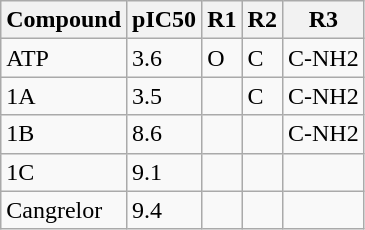<table class="wikitable">
<tr>
<th>Compound</th>
<th>pIC50</th>
<th>R1</th>
<th>R2</th>
<th>R3</th>
</tr>
<tr>
<td>ATP</td>
<td>3.6</td>
<td>O</td>
<td>C</td>
<td>C-NH2</td>
</tr>
<tr>
<td>1A</td>
<td>3.5</td>
<td></td>
<td>C</td>
<td>C-NH2</td>
</tr>
<tr>
<td>1B</td>
<td>8.6</td>
<td></td>
<td></td>
<td>C-NH2</td>
</tr>
<tr>
<td>1C</td>
<td>9.1</td>
<td></td>
<td></td>
<td></td>
</tr>
<tr>
<td>Cangrelor</td>
<td>9.4</td>
<td></td>
<td></td>
<td></td>
</tr>
</table>
